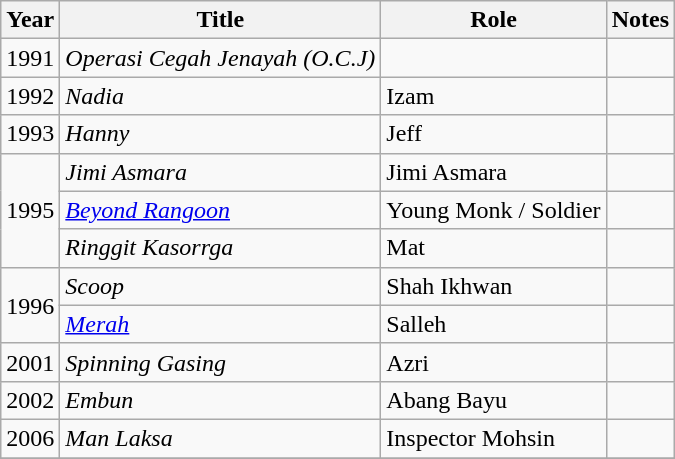<table class="wikitable">
<tr>
<th>Year</th>
<th>Title</th>
<th>Role</th>
<th>Notes</th>
</tr>
<tr>
<td>1991</td>
<td><em>Operasi Cegah Jenayah (O.C.J)</em></td>
<td></td>
<td></td>
</tr>
<tr>
<td>1992</td>
<td><em>Nadia</em></td>
<td>Izam</td>
<td></td>
</tr>
<tr>
<td>1993</td>
<td><em>Hanny</em></td>
<td>Jeff</td>
<td></td>
</tr>
<tr>
<td rowspan="3">1995</td>
<td><em>Jimi Asmara</em></td>
<td>Jimi Asmara</td>
<td></td>
</tr>
<tr>
<td><em><a href='#'>Beyond Rangoon</a></em></td>
<td>Young Monk / Soldier</td>
<td></td>
</tr>
<tr>
<td><em>Ringgit Kasorrga</em></td>
<td>Mat</td>
<td></td>
</tr>
<tr>
<td rowspan="2">1996</td>
<td><em>Scoop</em></td>
<td>Shah Ikhwan</td>
<td></td>
</tr>
<tr>
<td><em><a href='#'>Merah</a></em></td>
<td>Salleh</td>
<td></td>
</tr>
<tr>
<td>2001</td>
<td><em>Spinning Gasing</em></td>
<td>Azri</td>
<td></td>
</tr>
<tr>
<td>2002</td>
<td><em>Embun</em></td>
<td>Abang Bayu</td>
<td></td>
</tr>
<tr>
<td>2006</td>
<td><em>Man Laksa</em></td>
<td>Inspector Mohsin</td>
<td></td>
</tr>
<tr>
</tr>
</table>
